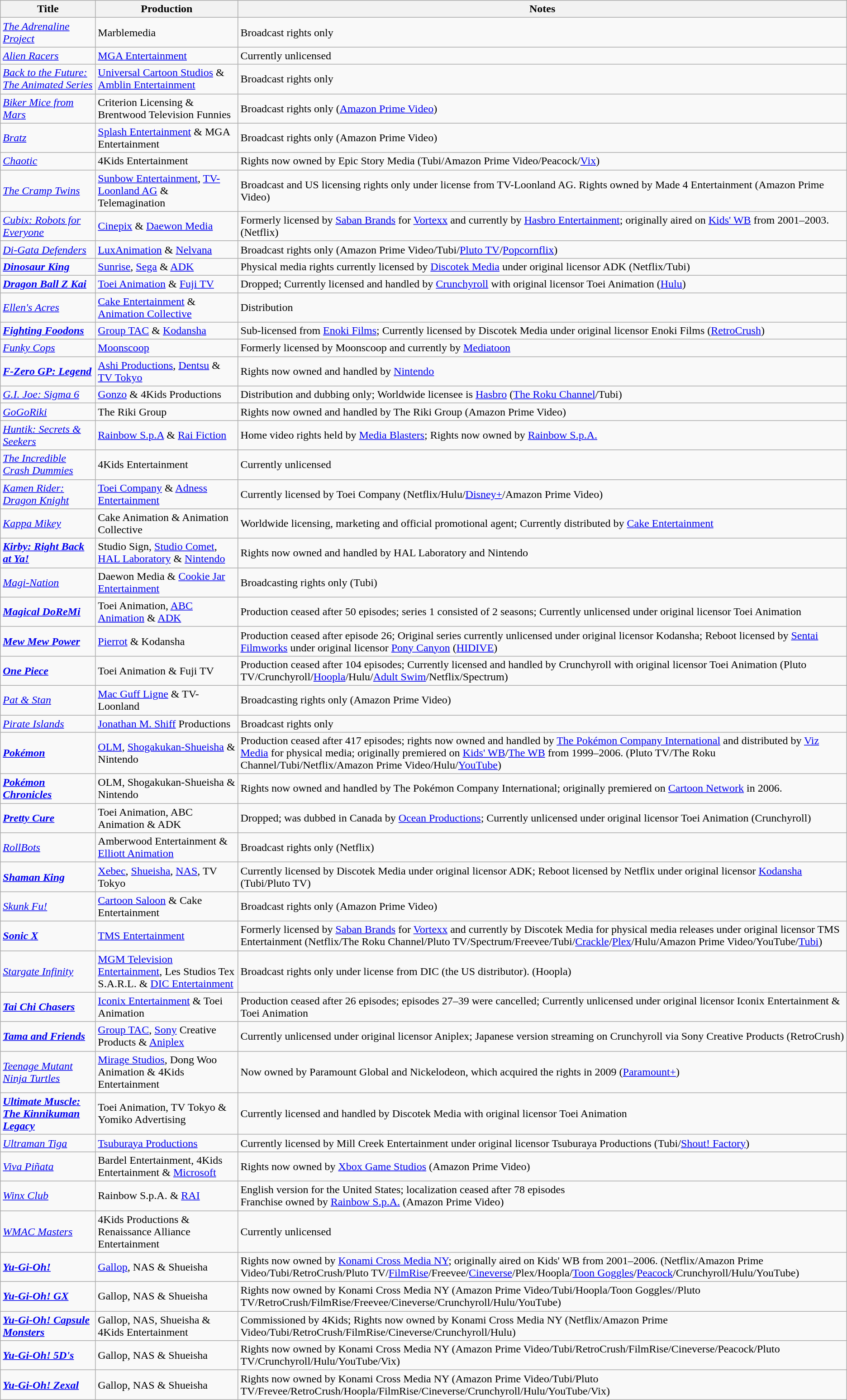<table class="wikitable sortable">
<tr>
<th>Title</th>
<th>Production</th>
<th>Notes</th>
</tr>
<tr>
<td><em><a href='#'>The Adrenaline Project</a></em></td>
<td>Marblemedia</td>
<td>Broadcast rights only</td>
</tr>
<tr>
<td><em><a href='#'>Alien Racers</a></em></td>
<td><a href='#'>MGA Entertainment</a></td>
<td>Currently unlicensed</td>
</tr>
<tr>
<td><em><a href='#'>Back to the Future: The Animated Series</a></em></td>
<td><a href='#'>Universal Cartoon Studios</a> & <a href='#'>Amblin Entertainment</a></td>
<td>Broadcast rights only</td>
</tr>
<tr>
<td><em><a href='#'>Biker Mice from Mars</a></em></td>
<td>Criterion Licensing & Brentwood Television Funnies</td>
<td>Broadcast rights only (<a href='#'>Amazon Prime Video</a>)</td>
</tr>
<tr>
<td><em><a href='#'>Bratz</a></em></td>
<td><a href='#'>Splash Entertainment</a> & MGA Entertainment</td>
<td>Broadcast rights only (Amazon Prime Video)</td>
</tr>
<tr>
<td><em><a href='#'>Chaotic</a></em></td>
<td>4Kids Entertainment</td>
<td>Rights now owned by Epic Story Media (Tubi/Amazon Prime Video/Peacock/<a href='#'>Vix</a>)</td>
</tr>
<tr>
<td><em><a href='#'>The Cramp Twins</a></em></td>
<td><a href='#'>Sunbow Entertainment</a>, <a href='#'>TV-Loonland AG</a> & Telemagination</td>
<td>Broadcast and US licensing rights only under license from TV-Loonland AG. Rights owned by Made 4 Entertainment (Amazon Prime Video)</td>
</tr>
<tr>
<td><em><a href='#'>Cubix: Robots for Everyone</a></em></td>
<td><a href='#'>Cinepix</a> & <a href='#'>Daewon Media</a></td>
<td>Formerly licensed by <a href='#'>Saban Brands</a> for <a href='#'>Vortexx</a> and currently by <a href='#'>Hasbro Entertainment</a>; originally aired on <a href='#'>Kids' WB</a> from 2001–2003. (Netflix)</td>
</tr>
<tr>
<td><em><a href='#'>Di-Gata Defenders</a></em></td>
<td><a href='#'>LuxAnimation</a> & <a href='#'>Nelvana</a></td>
<td>Broadcast rights only (Amazon Prime Video/Tubi/<a href='#'>Pluto TV</a>/<a href='#'>Popcornflix</a>)</td>
</tr>
<tr>
<td><strong><em><a href='#'>Dinosaur King</a></em></strong></td>
<td><a href='#'>Sunrise</a>, <a href='#'>Sega</a> & <a href='#'>ADK</a></td>
<td>Physical media rights currently licensed by <a href='#'>Discotek Media</a> under original licensor ADK (Netflix/Tubi)</td>
</tr>
<tr>
<td><strong><em><a href='#'>Dragon Ball Z Kai</a></em></strong></td>
<td><a href='#'>Toei Animation</a> & <a href='#'>Fuji TV</a></td>
<td>Dropped; Currently licensed and handled by <a href='#'>Crunchyroll</a> with original licensor Toei Animation (<a href='#'>Hulu</a>)</td>
</tr>
<tr>
<td><em><a href='#'>Ellen's Acres</a></em></td>
<td><a href='#'>Cake Entertainment</a> & <a href='#'>Animation Collective</a></td>
<td>Distribution</td>
</tr>
<tr>
<td><strong><em><a href='#'>Fighting Foodons</a></em></strong></td>
<td><a href='#'>Group TAC</a> & <a href='#'>Kodansha</a></td>
<td>Sub-licensed from <a href='#'>Enoki Films</a>; Currently licensed by Discotek Media under original licensor Enoki Films (<a href='#'>RetroCrush</a>)</td>
</tr>
<tr>
<td><em><a href='#'>Funky Cops</a></em></td>
<td><a href='#'>Moonscoop</a></td>
<td>Formerly licensed by Moonscoop and currently by <a href='#'>Mediatoon</a></td>
</tr>
<tr>
<td><strong><em><a href='#'>F-Zero GP: Legend</a></em></strong></td>
<td><a href='#'>Ashi Productions</a>, <a href='#'>Dentsu</a> & <a href='#'>TV Tokyo</a></td>
<td>Rights now owned and handled by <a href='#'>Nintendo</a></td>
</tr>
<tr>
<td><em><a href='#'>G.I. Joe: Sigma 6</a></em></td>
<td><a href='#'>Gonzo</a> & 4Kids Productions</td>
<td>Distribution and dubbing only; Worldwide licensee is <a href='#'>Hasbro</a> (<a href='#'>The Roku Channel</a>/Tubi)</td>
</tr>
<tr>
<td><em><a href='#'>GoGoRiki</a></em></td>
<td>The Riki Group</td>
<td>Rights now owned and handled by The Riki Group (Amazon Prime Video)</td>
</tr>
<tr>
<td><em><a href='#'>Huntik: Secrets & Seekers</a></em></td>
<td><a href='#'>Rainbow S.p.A</a> & <a href='#'>Rai Fiction</a></td>
<td>Home video rights held by <a href='#'>Media Blasters</a>; Rights now owned by <a href='#'>Rainbow S.p.A.</a></td>
</tr>
<tr>
<td><em><a href='#'>The Incredible Crash Dummies</a></em></td>
<td>4Kids Entertainment</td>
<td>Currently unlicensed</td>
</tr>
<tr>
<td><em><a href='#'>Kamen Rider: Dragon Knight</a></em></td>
<td><a href='#'>Toei Company</a> & <a href='#'>Adness Entertainment</a></td>
<td>Currently licensed by Toei Company (Netflix/Hulu/<a href='#'>Disney+</a>/Amazon Prime Video)</td>
</tr>
<tr>
<td><em><a href='#'>Kappa Mikey</a></em></td>
<td>Cake Animation & Animation Collective</td>
<td>Worldwide licensing, marketing and official promotional agent; Currently distributed by <a href='#'>Cake Entertainment</a></td>
</tr>
<tr>
<td><strong><em><a href='#'>Kirby: Right Back at Ya!</a></em></strong></td>
<td>Studio Sign, <a href='#'>Studio Comet</a>, <a href='#'>HAL Laboratory</a> & <a href='#'>Nintendo</a></td>
<td>Rights now owned and handled by HAL Laboratory and Nintendo</td>
</tr>
<tr>
<td><em><a href='#'>Magi-Nation</a></em></td>
<td>Daewon Media & <a href='#'>Cookie Jar Entertainment</a></td>
<td>Broadcasting rights only (Tubi)</td>
</tr>
<tr>
<td><strong><em><a href='#'>Magical DoReMi</a></em></strong></td>
<td>Toei Animation, <a href='#'>ABC Animation</a> & <a href='#'>ADK</a></td>
<td>Production ceased after 50 episodes; series 1 consisted of 2 seasons; Currently unlicensed under original licensor Toei Animation</td>
</tr>
<tr>
<td><strong><em><a href='#'>Mew Mew Power</a></em></strong></td>
<td><a href='#'>Pierrot</a> & Kodansha</td>
<td>Production ceased after episode 26; Original series currently unlicensed under original licensor Kodansha; Reboot licensed by <a href='#'>Sentai Filmworks</a> under original licensor <a href='#'>Pony Canyon</a> (<a href='#'>HIDIVE</a>)</td>
</tr>
<tr>
<td><strong><em><a href='#'>One Piece</a></em></strong></td>
<td>Toei Animation & Fuji TV</td>
<td>Production ceased after 104 episodes; Currently licensed and handled by Crunchyroll with original licensor Toei Animation (Pluto TV/Crunchyroll/<a href='#'>Hoopla</a>/Hulu/<a href='#'>Adult Swim</a>/Netflix/Spectrum)</td>
</tr>
<tr>
<td><em><a href='#'>Pat & Stan</a></em></td>
<td><a href='#'>Mac Guff Ligne</a> & TV-Loonland</td>
<td>Broadcasting rights only (Amazon Prime Video)</td>
</tr>
<tr>
<td><em><a href='#'>Pirate Islands</a></em></td>
<td><a href='#'>Jonathan M. Shiff</a> Productions</td>
<td>Broadcast rights only</td>
</tr>
<tr>
<td><strong><em><a href='#'>Pokémon</a></em></strong></td>
<td><a href='#'>OLM</a>, <a href='#'>Shogakukan-Shueisha</a> & Nintendo</td>
<td>Production ceased after 417 episodes; rights now owned and handled by <a href='#'>The Pokémon Company International</a> and distributed by <a href='#'>Viz Media</a> for physical media; originally premiered on <a href='#'>Kids' WB</a>/<a href='#'>The WB</a> from 1999–2006. (Pluto TV/The Roku Channel/Tubi/Netflix/Amazon Prime Video/Hulu/<a href='#'>YouTube</a>)</td>
</tr>
<tr>
<td><strong><em><a href='#'>Pokémon Chronicles</a></em></strong></td>
<td>OLM, Shogakukan-Shueisha & Nintendo</td>
<td>Rights now owned and handled by The Pokémon Company International; originally premiered on <a href='#'>Cartoon Network</a> in 2006.</td>
</tr>
<tr>
<td><strong><em><a href='#'>Pretty Cure</a></em></strong></td>
<td>Toei Animation, ABC Animation & ADK</td>
<td>Dropped; was dubbed in Canada by <a href='#'>Ocean Productions</a>; Currently unlicensed under original licensor Toei Animation (Crunchyroll)</td>
</tr>
<tr>
<td><em><a href='#'>RollBots</a></em></td>
<td>Amberwood Entertainment & <a href='#'>Elliott Animation</a></td>
<td>Broadcast rights only (Netflix)</td>
</tr>
<tr>
<td><strong><em><a href='#'>Shaman King</a></em></strong></td>
<td><a href='#'>Xebec</a>, <a href='#'>Shueisha</a>, <a href='#'>NAS</a>, TV Tokyo</td>
<td>Currently licensed by Discotek Media under original licensor ADK; Reboot licensed by Netflix under original licensor <a href='#'>Kodansha</a> (Tubi/Pluto TV)</td>
</tr>
<tr>
<td><em><a href='#'>Skunk Fu!</a></em></td>
<td><a href='#'>Cartoon Saloon</a> & Cake Entertainment</td>
<td>Broadcast rights only (Amazon Prime Video)</td>
</tr>
<tr>
<td><strong><em><a href='#'>Sonic X</a></em></strong></td>
<td><a href='#'>TMS Entertainment</a></td>
<td>Formerly licensed by <a href='#'>Saban Brands</a> for <a href='#'>Vortexx</a> and currently by Discotek Media for physical media releases under original licensor TMS Entertainment (Netflix/The Roku Channel/Pluto TV/Spectrum/Freevee/Tubi/<a href='#'>Crackle</a>/<a href='#'>Plex</a>/Hulu/Amazon Prime Video/YouTube/<a href='#'>Tubi</a>)</td>
</tr>
<tr>
<td><em><a href='#'>Stargate Infinity</a></em></td>
<td><a href='#'>MGM Television Entertainment</a>, Les Studios Tex S.A.R.L. & <a href='#'>DIC Entertainment</a></td>
<td>Broadcast rights only under license from DIC (the US distributor). (Hoopla)</td>
</tr>
<tr>
<td><strong><em><a href='#'>Tai Chi Chasers</a></em></strong></td>
<td><a href='#'>Iconix Entertainment</a> & Toei Animation</td>
<td>Production ceased after 26 episodes; episodes 27–39 were cancelled; Currently unlicensed under original licensor Iconix Entertainment & Toei Animation</td>
</tr>
<tr>
<td><strong><em><a href='#'>Tama and Friends</a></em></strong></td>
<td><a href='#'>Group TAC</a>, <a href='#'>Sony</a> Creative Products & <a href='#'>Aniplex</a></td>
<td>Currently unlicensed under original licensor Aniplex; Japanese version streaming on Crunchyroll via Sony Creative Products (RetroCrush)</td>
</tr>
<tr>
<td><em><a href='#'>Teenage Mutant Ninja Turtles</a></em></td>
<td><a href='#'>Mirage Studios</a>, Dong Woo Animation & 4Kids Entertainment</td>
<td>Now owned by Paramount Global and Nickelodeon, which acquired the rights in 2009 (<a href='#'>Paramount+</a>)</td>
</tr>
<tr>
<td><strong><em><a href='#'>Ultimate Muscle: The Kinnikuman Legacy</a></em></strong></td>
<td>Toei Animation, TV Tokyo & Yomiko Advertising</td>
<td>Currently licensed and handled by Discotek Media with original licensor Toei Animation</td>
</tr>
<tr>
<td><em><a href='#'>Ultraman Tiga</a></em></td>
<td><a href='#'>Tsuburaya Productions</a></td>
<td>Currently licensed by Mill Creek Entertainment under original licensor Tsuburaya Productions (Tubi/<a href='#'>Shout! Factory</a>)</td>
</tr>
<tr>
<td><em><a href='#'>Viva Piñata</a></em></td>
<td>Bardel Entertainment, 4Kids Entertainment & <a href='#'>Microsoft</a></td>
<td>Rights now owned by <a href='#'>Xbox Game Studios</a> (Amazon Prime Video)</td>
</tr>
<tr>
<td><em><a href='#'>Winx Club</a></em></td>
<td>Rainbow S.p.A. & <a href='#'>RAI</a></td>
<td>English version for the United States; localization ceased after 78 episodes<br>Franchise owned by <a href='#'>Rainbow S.p.A.</a> (Amazon Prime Video)</td>
</tr>
<tr>
<td><em><a href='#'>WMAC Masters</a></em></td>
<td>4Kids Productions & Renaissance Alliance Entertainment</td>
<td>Currently unlicensed</td>
</tr>
<tr>
<td><strong><em><a href='#'>Yu-Gi-Oh!</a></em></strong></td>
<td><a href='#'>Gallop</a>, NAS & Shueisha</td>
<td>Rights now owned by <a href='#'>Konami Cross Media NY</a>; originally aired on Kids' WB from 2001–2006. (Netflix/Amazon Prime Video/Tubi/RetroCrush/Pluto TV/<a href='#'>FilmRise</a>/Freevee/<a href='#'>Cineverse</a>/Plex/Hoopla/<a href='#'>Toon Goggles</a>/<a href='#'>Peacock</a>/Crunchyroll/Hulu/YouTube)</td>
</tr>
<tr>
<td><strong><em><a href='#'>Yu-Gi-Oh! GX</a></em></strong></td>
<td>Gallop, NAS & Shueisha</td>
<td>Rights now owned by Konami Cross Media NY (Amazon Prime Video/Tubi/Hoopla/Toon Goggles//Pluto TV/RetroCrush/FilmRise/Freevee/Cineverse/Crunchyroll/Hulu/YouTube)</td>
</tr>
<tr>
<td><strong><em><a href='#'>Yu-Gi-Oh! Capsule Monsters</a></em></strong></td>
<td>Gallop, NAS, Shueisha & 4Kids Entertainment</td>
<td>Commissioned by 4Kids; Rights now owned by Konami Cross Media NY (Netflix/Amazon Prime Video/Tubi/RetroCrush/FilmRise/Cineverse/Crunchyroll/Hulu)</td>
</tr>
<tr>
<td><strong><em><a href='#'>Yu-Gi-Oh! 5D's</a></em></strong></td>
<td>Gallop, NAS & Shueisha</td>
<td>Rights now owned by Konami Cross Media NY (Amazon Prime Video/Tubi/RetroCrush/FilmRise/Cineverse/Peacock/Pluto TV/Crunchyroll/Hulu/YouTube/Vix)</td>
</tr>
<tr>
<td><strong><em><a href='#'>Yu-Gi-Oh! Zexal</a></em></strong></td>
<td>Gallop, NAS & Shueisha</td>
<td>Rights now owned by Konami Cross Media NY (Amazon Prime Video/Tubi/Pluto TV/Frevee/RetroCrush/Hoopla/FilmRise/Cineverse/Crunchyroll/Hulu/YouTube/Vix)</td>
</tr>
</table>
